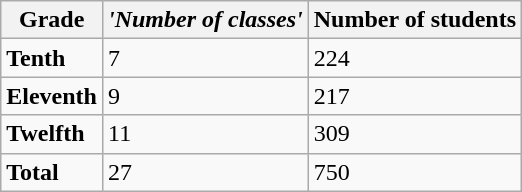<table class = "wikitable">
<tr>
<th><strong>Grade</strong></th>
<th><em> 'Number of classes' </em></th>
<th><strong>Number of students</strong></th>
</tr>
<tr>
<td><strong>Tenth</strong></td>
<td>7</td>
<td>224</td>
</tr>
<tr>
<td><strong>Eleventh</strong></td>
<td>9</td>
<td>217</td>
</tr>
<tr>
<td><strong>Twelfth</strong></td>
<td>11</td>
<td>309</td>
</tr>
<tr>
<td><strong>Total</strong></td>
<td>27</td>
<td>750</td>
</tr>
</table>
